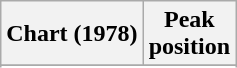<table class="wikitable sortable">
<tr>
<th>Chart (1978)</th>
<th>Peak<br>position</th>
</tr>
<tr>
</tr>
<tr>
</tr>
</table>
